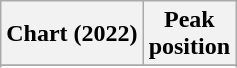<table class="wikitable sortable plainrowheaders" style="text-align:center">
<tr>
<th scope="col">Chart (2022)</th>
<th scope="col">Peak<br>position</th>
</tr>
<tr>
</tr>
<tr>
</tr>
</table>
